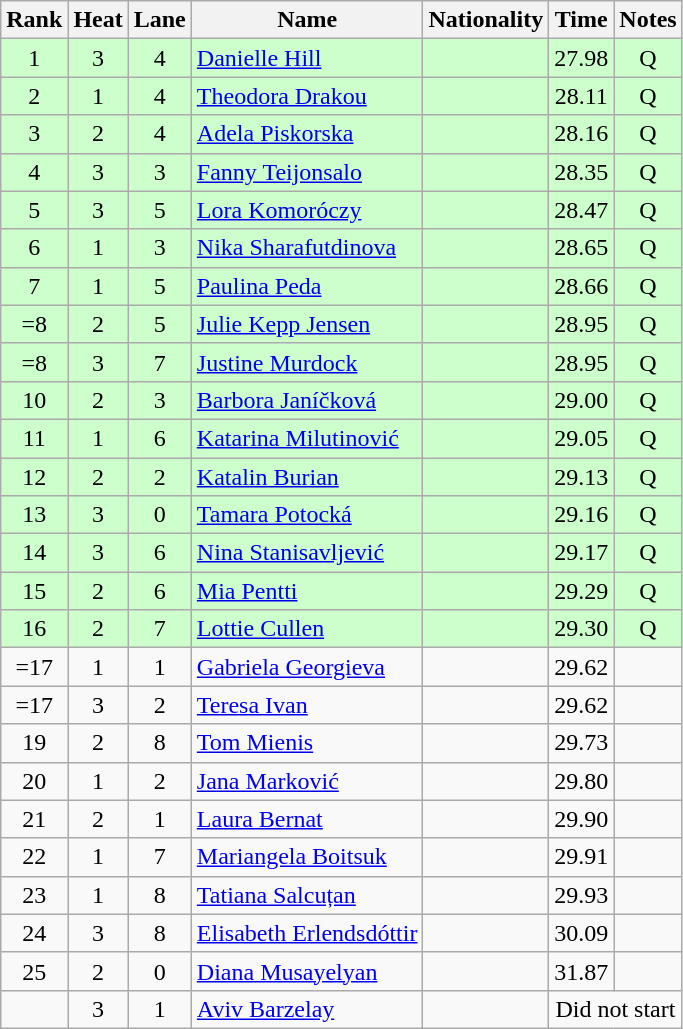<table class="wikitable sortable" style="text-align:center">
<tr>
<th>Rank</th>
<th>Heat</th>
<th>Lane</th>
<th>Name</th>
<th>Nationality</th>
<th>Time</th>
<th>Notes</th>
</tr>
<tr bgcolor=ccffcc>
<td>1</td>
<td>3</td>
<td>4</td>
<td align=left><a href='#'>Danielle Hill</a></td>
<td align=left></td>
<td>27.98</td>
<td>Q</td>
</tr>
<tr bgcolor=ccffcc>
<td>2</td>
<td>1</td>
<td>4</td>
<td align=left><a href='#'>Theodora Drakou</a></td>
<td align=left></td>
<td>28.11</td>
<td>Q</td>
</tr>
<tr bgcolor=ccffcc>
<td>3</td>
<td>2</td>
<td>4</td>
<td align=left><a href='#'>Adela Piskorska</a></td>
<td align=left></td>
<td>28.16</td>
<td>Q</td>
</tr>
<tr bgcolor=ccffcc>
<td>4</td>
<td>3</td>
<td>3</td>
<td align=left><a href='#'>Fanny Teijonsalo</a></td>
<td align=left></td>
<td>28.35</td>
<td>Q</td>
</tr>
<tr bgcolor=ccffcc>
<td>5</td>
<td>3</td>
<td>5</td>
<td align=left><a href='#'>Lora Komoróczy</a></td>
<td align=left></td>
<td>28.47</td>
<td>Q</td>
</tr>
<tr bgcolor=ccffcc>
<td>6</td>
<td>1</td>
<td>3</td>
<td align=left><a href='#'>Nika Sharafutdinova</a></td>
<td align=left></td>
<td>28.65</td>
<td>Q</td>
</tr>
<tr bgcolor=ccffcc>
<td>7</td>
<td>1</td>
<td>5</td>
<td align=left><a href='#'>Paulina Peda</a></td>
<td align=left></td>
<td>28.66</td>
<td>Q</td>
</tr>
<tr bgcolor=ccffcc>
<td>=8</td>
<td>2</td>
<td>5</td>
<td align=left><a href='#'>Julie Kepp Jensen</a></td>
<td align=left></td>
<td>28.95</td>
<td>Q</td>
</tr>
<tr bgcolor=ccffcc>
<td>=8</td>
<td>3</td>
<td>7</td>
<td align=left><a href='#'>Justine Murdock</a></td>
<td align=left></td>
<td>28.95</td>
<td>Q</td>
</tr>
<tr bgcolor=ccffcc>
<td>10</td>
<td>2</td>
<td>3</td>
<td align=left><a href='#'>Barbora Janíčková</a></td>
<td align=left></td>
<td>29.00</td>
<td>Q</td>
</tr>
<tr bgcolor=ccffcc>
<td>11</td>
<td>1</td>
<td>6</td>
<td align=left><a href='#'>Katarina Milutinović</a></td>
<td align=left></td>
<td>29.05</td>
<td>Q</td>
</tr>
<tr bgcolor=ccffcc>
<td>12</td>
<td>2</td>
<td>2</td>
<td align=left><a href='#'>Katalin Burian</a></td>
<td align=left></td>
<td>29.13</td>
<td>Q</td>
</tr>
<tr bgcolor=ccffcc>
<td>13</td>
<td>3</td>
<td>0</td>
<td align=left><a href='#'>Tamara Potocká</a></td>
<td align=left></td>
<td>29.16</td>
<td>Q</td>
</tr>
<tr bgcolor=ccffcc>
<td>14</td>
<td>3</td>
<td>6</td>
<td align=left><a href='#'>Nina Stanisavljević</a></td>
<td align=left></td>
<td>29.17</td>
<td>Q</td>
</tr>
<tr bgcolor=ccffcc>
<td>15</td>
<td>2</td>
<td>6</td>
<td align=left><a href='#'>Mia Pentti</a></td>
<td align=left></td>
<td>29.29</td>
<td>Q</td>
</tr>
<tr bgcolor=ccffcc>
<td>16</td>
<td>2</td>
<td>7</td>
<td align=left><a href='#'>Lottie Cullen</a></td>
<td align=left></td>
<td>29.30</td>
<td>Q</td>
</tr>
<tr>
<td>=17</td>
<td>1</td>
<td>1</td>
<td align=left><a href='#'>Gabriela Georgieva</a></td>
<td align=left></td>
<td>29.62</td>
<td></td>
</tr>
<tr>
<td>=17</td>
<td>3</td>
<td>2</td>
<td align=left><a href='#'>Teresa Ivan</a></td>
<td align=left></td>
<td>29.62</td>
<td></td>
</tr>
<tr>
<td>19</td>
<td>2</td>
<td>8</td>
<td align=left><a href='#'>Tom Mienis</a></td>
<td align=left></td>
<td>29.73</td>
<td></td>
</tr>
<tr>
<td>20</td>
<td>1</td>
<td>2</td>
<td align=left><a href='#'>Jana Marković</a></td>
<td align=left></td>
<td>29.80</td>
<td></td>
</tr>
<tr>
<td>21</td>
<td>2</td>
<td>1</td>
<td align=left><a href='#'>Laura Bernat</a></td>
<td align=left></td>
<td>29.90</td>
<td></td>
</tr>
<tr>
<td>22</td>
<td>1</td>
<td>7</td>
<td align=left><a href='#'>Mariangela Boitsuk</a></td>
<td align=left></td>
<td>29.91</td>
<td></td>
</tr>
<tr>
<td>23</td>
<td>1</td>
<td>8</td>
<td align=left><a href='#'>Tatiana Salcuțan</a></td>
<td align=left></td>
<td>29.93</td>
<td></td>
</tr>
<tr>
<td>24</td>
<td>3</td>
<td>8</td>
<td align=left><a href='#'>Elisabeth Erlendsdóttir</a></td>
<td align=left></td>
<td>30.09</td>
<td></td>
</tr>
<tr>
<td>25</td>
<td>2</td>
<td>0</td>
<td align=left><a href='#'>Diana Musayelyan</a></td>
<td align=left></td>
<td>31.87</td>
<td></td>
</tr>
<tr>
<td></td>
<td>3</td>
<td>1</td>
<td align=left><a href='#'>Aviv Barzelay</a></td>
<td align=left></td>
<td colspan=2>Did not start</td>
</tr>
</table>
